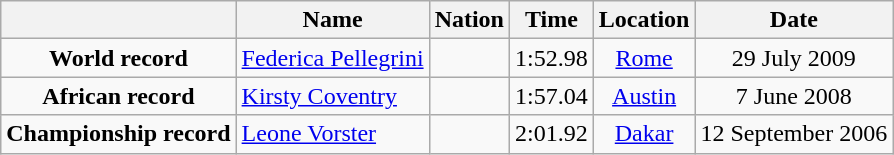<table class=wikitable style=text-align:center>
<tr>
<th></th>
<th>Name</th>
<th>Nation</th>
<th>Time</th>
<th>Location</th>
<th>Date</th>
</tr>
<tr>
<td><strong>World record</strong></td>
<td align=left><a href='#'>Federica Pellegrini</a></td>
<td align=left></td>
<td align=left>1:52.98</td>
<td><a href='#'>Rome</a></td>
<td>29 July 2009</td>
</tr>
<tr>
<td><strong>African record</strong></td>
<td align=left><a href='#'>Kirsty Coventry</a></td>
<td align=left></td>
<td align=left>1:57.04</td>
<td><a href='#'>Austin</a></td>
<td>7 June 2008</td>
</tr>
<tr>
<td><strong>Championship record</strong></td>
<td align=left><a href='#'>Leone Vorster</a></td>
<td align=left></td>
<td align=left>2:01.92</td>
<td><a href='#'>Dakar</a></td>
<td>12 September 2006</td>
</tr>
</table>
